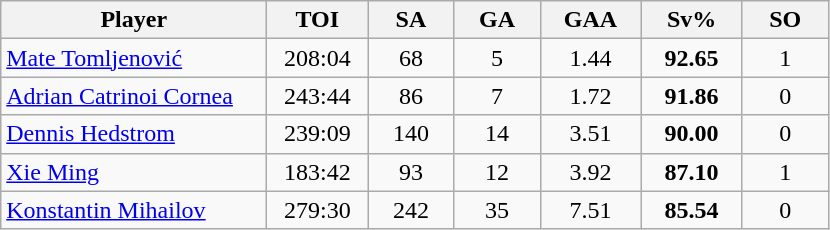<table class="wikitable sortable" style="text-align:center;">
<tr>
<th width="170px">Player</th>
<th width="60px">TOI</th>
<th width="50px">SA</th>
<th width="50px">GA</th>
<th width="60px">GAA</th>
<th width="60px">Sv%</th>
<th width="50px">SO</th>
</tr>
<tr>
<td style="text-align:left;"> <a href='#'>Mate Tomljenović</a></td>
<td>208:04</td>
<td>68</td>
<td>5</td>
<td>1.44</td>
<td><strong>92.65</strong></td>
<td>1</td>
</tr>
<tr>
<td style="text-align:left;"> <a href='#'>Adrian Catrinoi Cornea</a></td>
<td>243:44</td>
<td>86</td>
<td>7</td>
<td>1.72</td>
<td><strong>91.86</strong></td>
<td>0</td>
</tr>
<tr>
<td style="text-align:left;"> <a href='#'>Dennis Hedstrom</a></td>
<td>239:09</td>
<td>140</td>
<td>14</td>
<td>3.51</td>
<td><strong>90.00</strong></td>
<td>0</td>
</tr>
<tr>
<td style="text-align:left;"> <a href='#'>Xie Ming</a></td>
<td>183:42</td>
<td>93</td>
<td>12</td>
<td>3.92</td>
<td><strong>87.10</strong></td>
<td>1</td>
</tr>
<tr>
<td style="text-align:left;"> <a href='#'>Konstantin Mihailov</a></td>
<td>279:30</td>
<td>242</td>
<td>35</td>
<td>7.51</td>
<td><strong>85.54</strong></td>
<td>0</td>
</tr>
</table>
